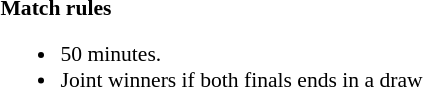<table width=100% style="font-size: 90%">
<tr>
<td style="width:60%; vertical-align:top;"><br><strong>Match rules</strong><ul><li>50 minutes.</li><li>Joint winners if both finals ends in a draw</li></ul></td>
</tr>
</table>
